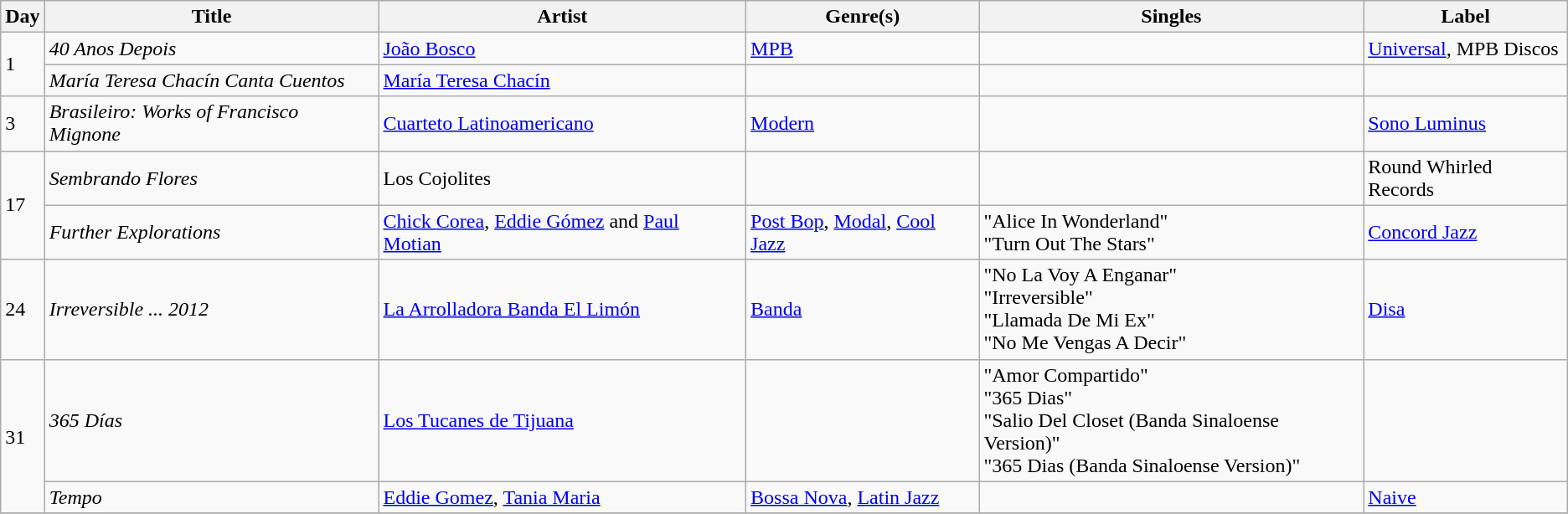<table class="wikitable sortable" style="text-align: left;">
<tr>
<th>Day</th>
<th>Title</th>
<th>Artist</th>
<th>Genre(s)</th>
<th>Singles</th>
<th>Label</th>
</tr>
<tr>
<td rowspan="2">1</td>
<td><em>40 Anos Depois</em></td>
<td><a href='#'>João Bosco</a></td>
<td><a href='#'>MPB</a></td>
<td></td>
<td><a href='#'>Universal</a>, MPB Discos</td>
</tr>
<tr>
<td><em> María Teresa Chacín Canta Cuentos</em></td>
<td><a href='#'>María Teresa Chacín</a></td>
<td></td>
<td></td>
<td></td>
</tr>
<tr>
<td>3</td>
<td><em>Brasileiro: Works of Francisco Mignone</em></td>
<td><a href='#'>Cuarteto Latinoamericano</a></td>
<td><a href='#'>Modern</a></td>
<td></td>
<td><a href='#'>Sono Luminus</a></td>
</tr>
<tr>
<td rowspan="2">17</td>
<td><em>Sembrando Flores</em></td>
<td>Los Cojolites</td>
<td></td>
<td></td>
<td>Round Whirled Records</td>
</tr>
<tr>
<td><em>Further Explorations</em></td>
<td><a href='#'>Chick Corea</a>, <a href='#'>Eddie Gómez</a> and <a href='#'>Paul Motian</a></td>
<td><a href='#'>Post Bop</a>, <a href='#'>Modal</a>, <a href='#'>Cool Jazz</a></td>
<td>"Alice In Wonderland"<br>"Turn Out The Stars"</td>
<td><a href='#'>Concord Jazz</a></td>
</tr>
<tr>
<td rowspan="1">24</td>
<td><em>Irreversible ... 2012</em></td>
<td><a href='#'>La Arrolladora Banda El Limón</a></td>
<td><a href='#'>Banda</a></td>
<td>"No La Voy A Enganar"<br>"Irreversible"<br>"Llamada De Mi Ex"<br>"No Me Vengas A Decir"</td>
<td><a href='#'>Disa</a></td>
</tr>
<tr>
<td rowspan="2">31</td>
<td><em>365 Días</em></td>
<td><a href='#'>Los Tucanes de Tijuana</a></td>
<td></td>
<td>"Amor Compartido"<br>"365 Dias"<br>"Salio Del Closet (Banda Sinaloense Version)"<br>"365 Dias (Banda Sinaloense Version)"</td>
<td></td>
</tr>
<tr>
<td><em>Tempo</em></td>
<td><a href='#'>Eddie Gomez</a>, <a href='#'>Tania Maria</a></td>
<td><a href='#'>Bossa Nova</a>, <a href='#'>Latin Jazz</a></td>
<td></td>
<td><a href='#'>Naive</a></td>
</tr>
<tr>
</tr>
</table>
